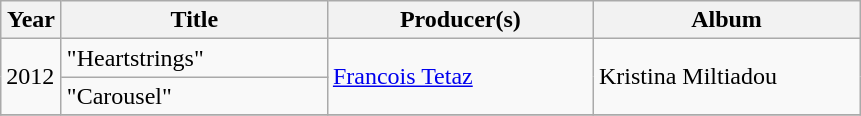<table class="wikitable">
<tr>
<th width="33">Year</th>
<th width="170">Title</th>
<th width="170">Producer(s)</th>
<th width="170">Album</th>
</tr>
<tr>
<td rowspan="2">2012</td>
<td>"Heartstrings"</td>
<td rowspan="2"><a href='#'>Francois Tetaz</a></td>
<td rowspan="2">Kristina Miltiadou</td>
</tr>
<tr>
<td>"Carousel"</td>
</tr>
<tr>
</tr>
</table>
